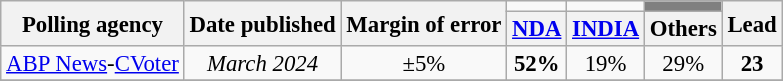<table class="wikitable sortable" style="text-align:center;font-size:95%;line-height:16px">
<tr>
<th rowspan="2">Polling agency</th>
<th rowspan="2">Date published</th>
<th rowspan="2">Margin of error</th>
<td bgcolor=></td>
<td bgcolor=></td>
<td bgcolor=grey></td>
<th rowspan="2">Lead</th>
</tr>
<tr>
<th><a href='#'>NDA</a></th>
<th><a href='#'>INDIA</a></th>
<th>Others</th>
</tr>
<tr>
<td><a href='#'>ABP News</a>-<a href='#'>CVoter</a></td>
<td><em>March 2024</em></td>
<td>±5%</td>
<td bgcolor=><strong>52%</strong></td>
<td>19%</td>
<td>29%</td>
<td bgcolor=><strong>23</strong></td>
</tr>
<tr>
</tr>
</table>
